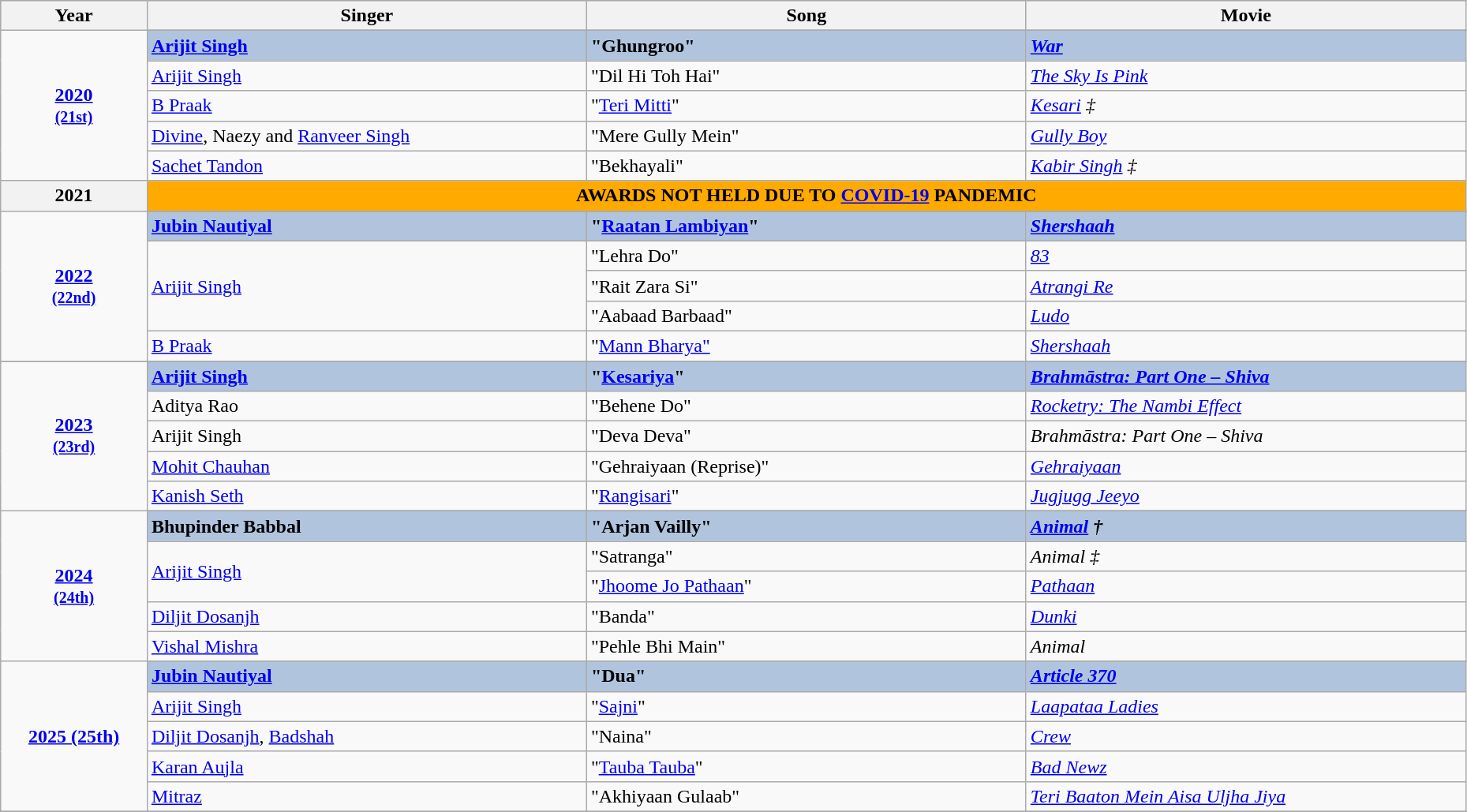<table class="wikitable" style="width:98%;">
<tr style="background:#bebebe;">
<th style="width:10%;">Year</th>
<th style="width:30%;">Singer</th>
<th style="width:30%;">Song</th>
<th style="width:30%;">Movie</th>
</tr>
<tr>
<td rowspan=6 style="text-align:center"><strong><a href='#'>2020<br><small>(21st)</small></a></strong></td>
</tr>
<tr style="background:#B0C4DE;">
<td><strong><a href='#'>Arijit Singh</a></strong></td>
<td><strong>"Ghungroo"</strong></td>
<td><strong><a href='#'><em>War</em></a></strong></td>
</tr>
<tr>
<td><a href='#'>Arijit Singh</a></td>
<td>"Dil Hi Toh Hai"</td>
<td><em><a href='#'>The Sky Is Pink</a></em></td>
</tr>
<tr>
<td><a href='#'>B Praak</a></td>
<td>"<a href='#'>Teri Mitti</a>"</td>
<td><em><a href='#'>Kesari</a> ‡</em></td>
</tr>
<tr>
<td><a href='#'>Divine</a>, Naezy and <a href='#'>Ranveer Singh</a></td>
<td>"Mere Gully Mein"</td>
<td><em><a href='#'>Gully Boy</a></em></td>
</tr>
<tr>
<td><a href='#'>Sachet Tandon</a></td>
<td>"Bekhayali"</td>
<td><em><a href='#'>Kabir Singh</a> ‡</em></td>
</tr>
<tr>
<th rowspan="1" scope="row" style="text-align:center">2021<br></th>
<td colspan="4" rowspan="1" style="background:#FFAA00; text-align:center"><strong>AWARDS NOT HELD DUE TO <a href='#'>COVID-19</a> PANDEMIC</strong></td>
</tr>
<tr>
<td rowspan="6" style="text-align:center"><strong><a href='#'>2022<br><small>(22nd)</small></a></strong></td>
</tr>
<tr style="background:#B0C4DE;">
<td><strong><a href='#'>Jubin Nautiyal</a></strong></td>
<td><strong>"<a href='#'>Raatan Lambiyan</a>"</strong></td>
<td><strong><em><a href='#'>Shershaah</a></em></strong></td>
</tr>
<tr>
<td rowspan="3"><a href='#'>Arijit Singh</a></td>
<td>"Lehra Do"</td>
<td><a href='#'><em>83</em></a></td>
</tr>
<tr>
<td>"Rait Zara Si"</td>
<td><em><a href='#'>Atrangi Re</a></em></td>
</tr>
<tr>
<td>"Aabaad Barbaad"</td>
<td><a href='#'><em>Ludo</em></a></td>
</tr>
<tr>
<td><a href='#'>B Praak</a></td>
<td>"<a href='#'>Mann Bharya"</a></td>
<td><em><a href='#'>Shershaah</a></em></td>
</tr>
<tr>
</tr>
<tr>
<td rowspan="6" style="text-align:center"><strong><a href='#'>2023<br><small>(23rd)</small></a></strong></td>
</tr>
<tr style="background:#B0C4DE;">
<td><strong><a href='#'>Arijit Singh</a></strong></td>
<td><strong>"<a href='#'>Kesariya</a>"</strong></td>
<td><strong><em><a href='#'>Brahmāstra: Part One – Shiva</a></em></strong></td>
</tr>
<tr>
<td>Aditya Rao</td>
<td>"Behene Do"</td>
<td><em><a href='#'>Rocketry: The Nambi Effect</a></em></td>
</tr>
<tr>
<td>Arijit Singh</td>
<td>"Deva Deva"</td>
<td><em>Brahmāstra: Part One – Shiva</em></td>
</tr>
<tr>
<td><a href='#'>Mohit Chauhan</a></td>
<td>"Gehraiyaan (Reprise)"</td>
<td><em><a href='#'>Gehraiyaan</a></em></td>
</tr>
<tr>
<td><a href='#'>Kanish Seth</a></td>
<td>"<a href='#'>Rangisari</a>"</td>
<td><em><a href='#'>Jugjugg Jeeyo</a></em></td>
</tr>
<tr>
<td rowspan="6" style="text-align:center"><strong><a href='#'>2024<br><small>(24th)</small></a></strong></td>
</tr>
<tr style="background:#B0C4DE;">
<td><strong>Bhupinder Babbal</strong></td>
<td><strong>"Arjan Vailly"</strong></td>
<td><strong><em><a href='#'>Animal</a> †</em></strong></td>
</tr>
<tr>
<td rowspan="2"><a href='#'>Arijit Singh</a></td>
<td>"Satranga"</td>
<td><em>Animal ‡</em></td>
</tr>
<tr>
<td>"<a href='#'>Jhoome Jo Pathaan</a>"</td>
<td><a href='#'><em>Pathaan</em></a></td>
</tr>
<tr>
<td><a href='#'>Diljit Dosanjh</a></td>
<td>"Banda"</td>
<td><a href='#'><em>Dunki</em></a></td>
</tr>
<tr>
<td><a href='#'>Vishal Mishra</a></td>
<td>"Pehle Bhi Main"</td>
<td><em>Animal</em></td>
</tr>
<tr>
<td rowspan="6" style="text-align:center"><strong><a href='#'>2025 (25th)</a></strong></td>
</tr>
<tr style="background:#B0C4DE;">
<td><a href='#'><strong>Jubin Nautiyal</strong></a></td>
<td><strong>"Dua"</strong></td>
<td><a href='#'><strong><em>Article 370</em></strong></a></td>
</tr>
<tr>
<td><a href='#'>Arijit Singh</a></td>
<td>"<a href='#'>Sajni</a>"</td>
<td><a href='#'><em>Laapataa Ladies</em></a></td>
</tr>
<tr>
<td><a href='#'>Diljit Dosanjh</a>, <a href='#'>Badshah</a></td>
<td>"Naina"</td>
<td><a href='#'><em>Crew</em></a></td>
</tr>
<tr>
<td><a href='#'>Karan Aujla</a></td>
<td>"<a href='#'>Tauba Tauba</a>"</td>
<td><a href='#'><em>Bad Newz</em></a></td>
</tr>
<tr>
<td><a href='#'>Mitraz</a></td>
<td>"Akhiyaan Gulaab"</td>
<td><em><a href='#'>Teri Baaton Mein Aisa Uljha Jiya</a></em></td>
</tr>
<tr>
</tr>
</table>
